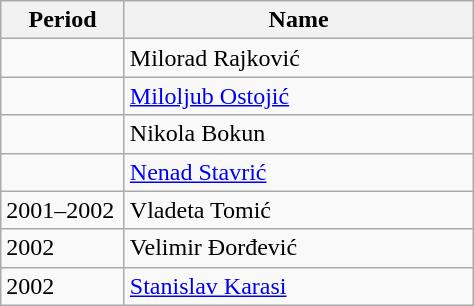<table class="wikitable">
<tr>
<th width="75">Period</th>
<th width="225">Name</th>
</tr>
<tr>
<td></td>
<td> Milorad Rajković</td>
</tr>
<tr>
<td></td>
<td> <a href='#'>Miloljub Ostojić</a></td>
</tr>
<tr>
<td></td>
<td> Nikola Bokun</td>
</tr>
<tr>
<td></td>
<td> <a href='#'>Nenad Stavrić</a></td>
</tr>
<tr>
<td>2001–2002</td>
<td> Vladeta Tomić</td>
</tr>
<tr>
<td>2002</td>
<td> Velimir Đorđević</td>
</tr>
<tr>
<td>2002</td>
<td> <a href='#'>Stanislav Karasi</a></td>
</tr>
</table>
